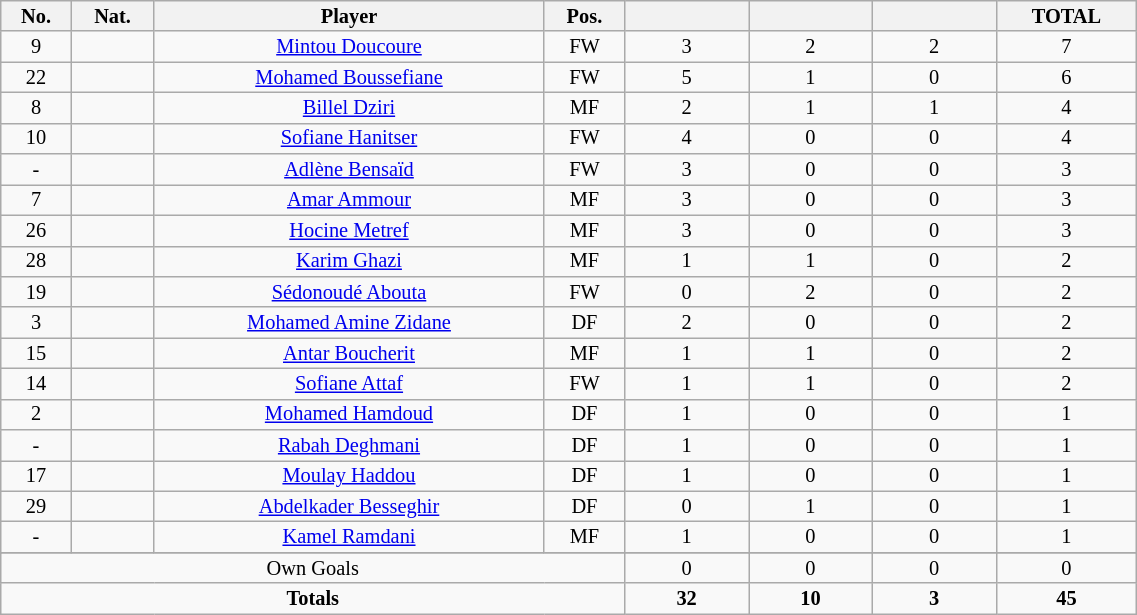<table class="wikitable sortable alternance"  style="font-size:85%; text-align:center; line-height:14px; width:60%;">
<tr>
<th width=10>No.</th>
<th width=10>Nat.</th>
<th width=140>Player</th>
<th width=10>Pos.</th>
<th width=40></th>
<th width=40></th>
<th width=40></th>
<th width=40>TOTAL</th>
</tr>
<tr>
<td>9</td>
<td></td>
<td><a href='#'>Mintou Doucoure</a></td>
<td>FW</td>
<td>3</td>
<td>2</td>
<td>2</td>
<td>7</td>
</tr>
<tr>
<td>22</td>
<td></td>
<td><a href='#'>Mohamed Boussefiane</a></td>
<td>FW</td>
<td>5</td>
<td>1</td>
<td>0</td>
<td>6</td>
</tr>
<tr>
<td>8</td>
<td></td>
<td><a href='#'>Billel Dziri</a></td>
<td>MF</td>
<td>2</td>
<td>1</td>
<td>1</td>
<td>4</td>
</tr>
<tr>
<td>10</td>
<td></td>
<td><a href='#'>Sofiane Hanitser</a></td>
<td>FW</td>
<td>4</td>
<td>0</td>
<td>0</td>
<td>4</td>
</tr>
<tr>
<td>-</td>
<td></td>
<td><a href='#'>Adlène Bensaïd</a></td>
<td>FW</td>
<td>3</td>
<td>0</td>
<td>0</td>
<td>3</td>
</tr>
<tr>
<td>7</td>
<td></td>
<td><a href='#'>Amar Ammour</a></td>
<td>MF</td>
<td>3</td>
<td>0</td>
<td>0</td>
<td>3</td>
</tr>
<tr>
<td>26</td>
<td></td>
<td><a href='#'>Hocine Metref</a></td>
<td>MF</td>
<td>3</td>
<td>0</td>
<td>0</td>
<td>3</td>
</tr>
<tr>
<td>28</td>
<td></td>
<td><a href='#'>Karim Ghazi</a></td>
<td>MF</td>
<td>1</td>
<td>1</td>
<td>0</td>
<td>2</td>
</tr>
<tr>
<td>19</td>
<td></td>
<td><a href='#'>Sédonoudé Abouta</a></td>
<td>FW</td>
<td>0</td>
<td>2</td>
<td>0</td>
<td>2</td>
</tr>
<tr>
<td>3</td>
<td></td>
<td><a href='#'>Mohamed Amine Zidane</a></td>
<td>DF</td>
<td>2</td>
<td>0</td>
<td>0</td>
<td>2</td>
</tr>
<tr>
<td>15</td>
<td></td>
<td><a href='#'>Antar Boucherit</a></td>
<td>MF</td>
<td>1</td>
<td>1</td>
<td>0</td>
<td>2</td>
</tr>
<tr>
<td>14</td>
<td></td>
<td><a href='#'>Sofiane Attaf</a></td>
<td>FW</td>
<td>1</td>
<td>1</td>
<td>0</td>
<td>2</td>
</tr>
<tr>
<td>2</td>
<td></td>
<td><a href='#'>Mohamed Hamdoud</a></td>
<td>DF</td>
<td>1</td>
<td>0</td>
<td>0</td>
<td>1</td>
</tr>
<tr>
<td>-</td>
<td></td>
<td><a href='#'>Rabah Deghmani</a></td>
<td>DF</td>
<td>1</td>
<td>0</td>
<td>0</td>
<td>1</td>
</tr>
<tr>
<td>17</td>
<td></td>
<td><a href='#'>Moulay Haddou</a></td>
<td>DF</td>
<td>1</td>
<td>0</td>
<td>0</td>
<td>1</td>
</tr>
<tr>
<td>29</td>
<td></td>
<td><a href='#'>Abdelkader Besseghir</a></td>
<td>DF</td>
<td>0</td>
<td>1</td>
<td>0</td>
<td>1</td>
</tr>
<tr>
<td>-</td>
<td></td>
<td><a href='#'>Kamel Ramdani</a></td>
<td>MF</td>
<td>1</td>
<td>0</td>
<td>0</td>
<td>1</td>
</tr>
<tr>
</tr>
<tr class="sortbottom">
<td colspan="4">Own Goals</td>
<td>0</td>
<td>0</td>
<td>0</td>
<td>0</td>
</tr>
<tr class="sortbottom">
<td colspan="4"><strong>Totals</strong></td>
<td><strong>32</strong></td>
<td><strong>10</strong></td>
<td><strong>3</strong></td>
<td><strong>45</strong></td>
</tr>
</table>
